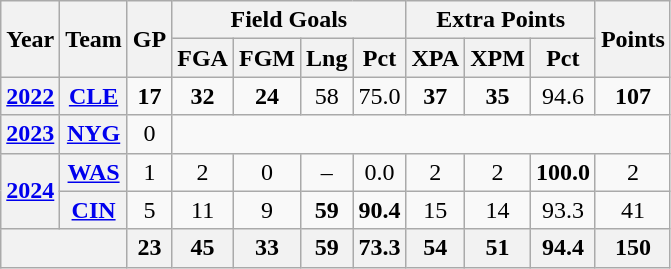<table class="wikitable" style="text-align:center;">
<tr>
<th rowspan="2">Year</th>
<th rowspan="2">Team</th>
<th rowspan="2">GP</th>
<th colspan="4">Field Goals</th>
<th colspan="3">Extra Points</th>
<th rowspan="2">Points</th>
</tr>
<tr>
<th>FGA</th>
<th>FGM</th>
<th>Lng</th>
<th>Pct</th>
<th>XPA</th>
<th>XPM</th>
<th>Pct</th>
</tr>
<tr>
<th><a href='#'>2022</a></th>
<th><a href='#'>CLE</a></th>
<td><strong>17</strong></td>
<td><strong>32</strong></td>
<td><strong>24</strong></td>
<td>58</td>
<td>75.0</td>
<td><strong>37</strong></td>
<td><strong>35</strong></td>
<td>94.6</td>
<td><strong>107</strong></td>
</tr>
<tr>
<th><a href='#'>2023</a></th>
<th><a href='#'>NYG</a></th>
<td>0</td>
<td colspan="8"></td>
</tr>
<tr>
<th rowspan="2"><a href='#'>2024</a></th>
<th><a href='#'>WAS</a></th>
<td>1</td>
<td>2</td>
<td>0</td>
<td>–</td>
<td>0.0</td>
<td>2</td>
<td>2</td>
<td><strong>100.0</strong></td>
<td>2</td>
</tr>
<tr>
<th><a href='#'>CIN</a></th>
<td>5</td>
<td>11</td>
<td>9</td>
<td><strong>59</strong></td>
<td><strong>90.4</strong></td>
<td>15</td>
<td>14</td>
<td>93.3</td>
<td>41</td>
</tr>
<tr>
<th colspan="2"></th>
<th>23</th>
<th>45</th>
<th>33</th>
<th>59</th>
<th>73.3</th>
<th>54</th>
<th>51</th>
<th>94.4</th>
<th>150</th>
</tr>
</table>
